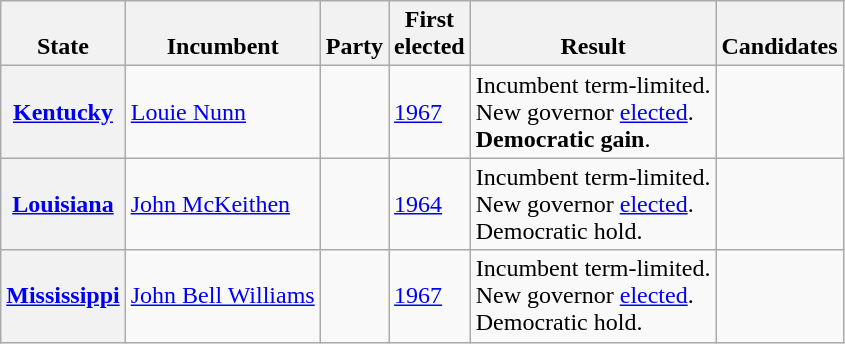<table class="wikitable sortable">
<tr valign=bottom>
<th>State</th>
<th>Incumbent</th>
<th>Party</th>
<th>First<br>elected</th>
<th>Result</th>
<th>Candidates</th>
</tr>
<tr>
<th><a href='#'>Kentucky</a></th>
<td><a href='#'>Louie Nunn</a></td>
<td></td>
<td><a href='#'>1967</a></td>
<td>Incumbent term-limited.<br>New governor <a href='#'>elected</a>.<br><strong>Democratic gain</strong>.</td>
<td nowrap></td>
</tr>
<tr>
<th><a href='#'>Louisiana</a></th>
<td><a href='#'>John McKeithen</a></td>
<td></td>
<td><a href='#'>1964</a></td>
<td>Incumbent term-limited.<br> New governor <a href='#'>elected</a>.<br>Democratic hold.</td>
<td nowrap></td>
</tr>
<tr>
<th><a href='#'>Mississippi</a></th>
<td><a href='#'>John Bell Williams</a></td>
<td></td>
<td><a href='#'>1967</a></td>
<td>Incumbent term-limited.<br> New governor <a href='#'>elected</a>. <br> Democratic hold.</td>
<td nowrap></td>
</tr>
</table>
